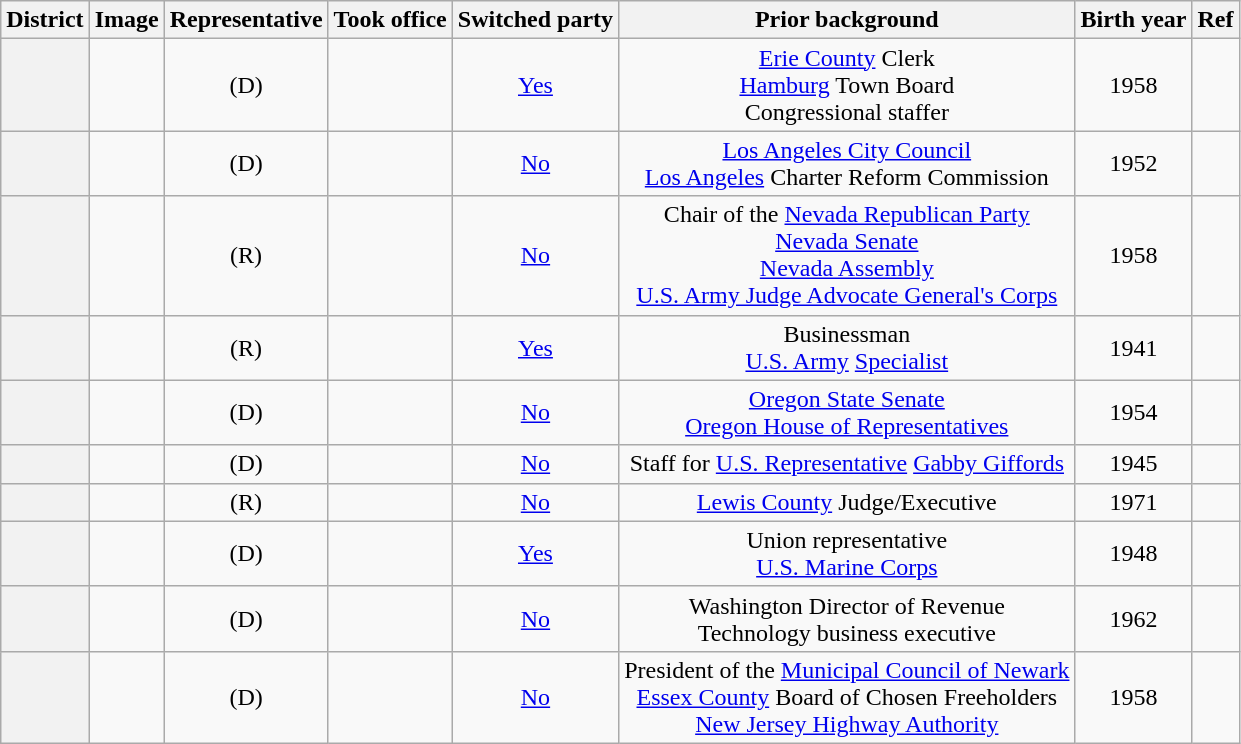<table class="sortable wikitable" style="text-align:center">
<tr>
<th>District</th>
<th>Image</th>
<th>Representative</th>
<th>Took office</th>
<th>Switched party</th>
<th>Prior background</th>
<th>Birth year</th>
<th>Ref</th>
</tr>
<tr>
<th></th>
<td></td>
<td> (D)</td>
<td></td>
<td><a href='#'>Yes</a><br></td>
<td><a href='#'>Erie County</a> Clerk<br><a href='#'>Hamburg</a> Town Board<br>Congressional staffer</td>
<td>1958</td>
<td></td>
</tr>
<tr>
<th></th>
<td></td>
<td> (D)</td>
<td></td>
<td><a href='#'>No</a><br></td>
<td><a href='#'>Los Angeles City Council</a><br><a href='#'>Los Angeles</a> Charter Reform Commission</td>
<td>1952</td>
<td></td>
</tr>
<tr>
<th></th>
<td></td>
<td> (R)</td>
<td></td>
<td><a href='#'>No</a><br></td>
<td>Chair of the <a href='#'>Nevada Republican Party</a><br><a href='#'>Nevada Senate</a><br><a href='#'>Nevada Assembly</a><br><a href='#'>U.S. Army Judge Advocate General's Corps</a></td>
<td>1958</td>
<td></td>
</tr>
<tr>
<th></th>
<td></td>
<td> (R)</td>
<td></td>
<td><a href='#'>Yes</a><br></td>
<td>Businessman<br><a href='#'>U.S. Army</a> <a href='#'>Specialist</a></td>
<td>1941</td>
<td></td>
</tr>
<tr>
<th></th>
<td></td>
<td> (D)</td>
<td></td>
<td><a href='#'>No</a><br></td>
<td><a href='#'>Oregon State Senate</a><br><a href='#'>Oregon House of Representatives</a></td>
<td>1954</td>
<td></td>
</tr>
<tr>
<th></th>
<td></td>
<td> (D)</td>
<td></td>
<td><a href='#'>No</a><br></td>
<td>Staff for <a href='#'>U.S. Representative</a> <a href='#'>Gabby Giffords</a></td>
<td>1945</td>
<td></td>
</tr>
<tr>
<th></th>
<td></td>
<td> (R)</td>
<td></td>
<td><a href='#'>No</a><br></td>
<td><a href='#'>Lewis County</a> Judge/Executive</td>
<td>1971</td>
<td></td>
</tr>
<tr>
<th></th>
<td></td>
<td> (D)</td>
<td></td>
<td><a href='#'>Yes</a><br></td>
<td>Union representative<br><a href='#'>U.S. Marine Corps</a></td>
<td>1948</td>
<td></td>
</tr>
<tr>
<th></th>
<td></td>
<td> (D)</td>
<td></td>
<td><a href='#'>No</a><br></td>
<td>Washington Director of Revenue<br>Technology business executive</td>
<td>1962</td>
<td></td>
</tr>
<tr>
<th></th>
<td></td>
<td> (D)</td>
<td></td>
<td><a href='#'>No</a><br></td>
<td>President of the <a href='#'>Municipal Council of Newark</a><br><a href='#'>Essex County</a> Board of Chosen Freeholders<br><a href='#'>New Jersey Highway Authority</a></td>
<td>1958</td>
<td></td>
</tr>
</table>
